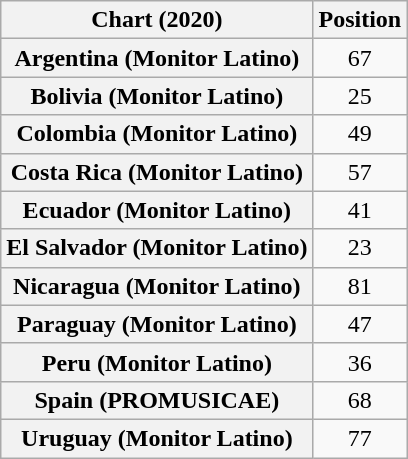<table class="wikitable sortable plainrowheaders" style="text-align:center">
<tr>
<th scope="col">Chart (2020)</th>
<th scope="col">Position</th>
</tr>
<tr>
<th scope="row">Argentina (Monitor Latino)</th>
<td>67</td>
</tr>
<tr>
<th scope="row">Bolivia (Monitor Latino)</th>
<td>25</td>
</tr>
<tr>
<th scope="row">Colombia (Monitor Latino)</th>
<td>49</td>
</tr>
<tr>
<th scope="row">Costa Rica (Monitor Latino)</th>
<td>57</td>
</tr>
<tr>
<th scope="row">Ecuador (Monitor Latino)</th>
<td>41</td>
</tr>
<tr>
<th scope="row">El Salvador (Monitor Latino)</th>
<td>23</td>
</tr>
<tr>
<th scope="row">Nicaragua (Monitor Latino)</th>
<td>81</td>
</tr>
<tr>
<th scope="row">Paraguay (Monitor Latino)</th>
<td>47</td>
</tr>
<tr>
<th scope="row">Peru (Monitor Latino)</th>
<td>36</td>
</tr>
<tr>
<th scope="row">Spain (PROMUSICAE)</th>
<td>68</td>
</tr>
<tr>
<th scope="row">Uruguay (Monitor Latino)</th>
<td>77</td>
</tr>
</table>
